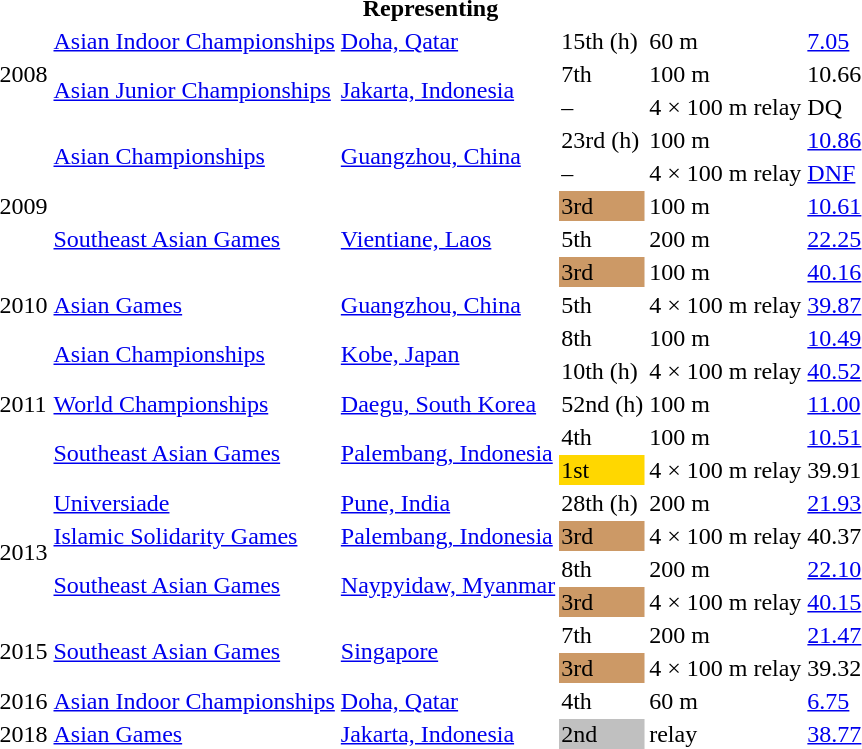<table>
<tr>
<th colspan="6">Representing </th>
</tr>
<tr>
<td rowspan=3>2008</td>
<td><a href='#'>Asian Indoor Championships</a></td>
<td><a href='#'>Doha, Qatar</a></td>
<td>15th (h)</td>
<td>60 m</td>
<td><a href='#'>7.05</a></td>
</tr>
<tr>
<td rowspan=2><a href='#'>Asian Junior Championships</a></td>
<td rowspan=2><a href='#'>Jakarta, Indonesia</a></td>
<td>7th</td>
<td>100 m</td>
<td>10.66</td>
</tr>
<tr>
<td>–</td>
<td>4 × 100 m relay</td>
<td>DQ</td>
</tr>
<tr>
<td rowspan=5>2009</td>
<td rowspan=2><a href='#'>Asian Championships</a></td>
<td rowspan=2><a href='#'>Guangzhou, China</a></td>
<td>23rd (h)</td>
<td>100 m</td>
<td><a href='#'>10.86</a></td>
</tr>
<tr>
<td>–</td>
<td>4 × 100 m relay</td>
<td><a href='#'>DNF</a></td>
</tr>
<tr>
<td rowspan=3><a href='#'>Southeast Asian Games</a></td>
<td rowspan=3><a href='#'>Vientiane, Laos</a></td>
<td bgcolor=cc9966>3rd</td>
<td>100 m</td>
<td><a href='#'>10.61</a></td>
</tr>
<tr>
<td>5th</td>
<td>200 m</td>
<td><a href='#'>22.25</a></td>
</tr>
<tr>
<td bgcolor=cc9966>3rd</td>
<td>100 m</td>
<td><a href='#'>40.16</a></td>
</tr>
<tr>
<td>2010</td>
<td><a href='#'>Asian Games</a></td>
<td><a href='#'>Guangzhou, China</a></td>
<td>5th</td>
<td>4 × 100 m relay</td>
<td><a href='#'>39.87</a></td>
</tr>
<tr>
<td rowspan=5>2011</td>
<td rowspan=2><a href='#'>Asian Championships</a></td>
<td rowspan=2><a href='#'>Kobe, Japan</a></td>
<td>8th</td>
<td>100 m</td>
<td><a href='#'>10.49</a></td>
</tr>
<tr>
<td>10th (h)</td>
<td>4 × 100 m relay</td>
<td><a href='#'>40.52</a></td>
</tr>
<tr>
<td><a href='#'>World Championships</a></td>
<td><a href='#'>Daegu, South Korea</a></td>
<td>52nd (h)</td>
<td>100 m</td>
<td><a href='#'>11.00</a></td>
</tr>
<tr>
<td rowspan=2><a href='#'>Southeast Asian Games</a></td>
<td rowspan=2><a href='#'>Palembang, Indonesia</a></td>
<td>4th</td>
<td>100 m</td>
<td><a href='#'>10.51</a></td>
</tr>
<tr>
<td bgcolor=gold>1st</td>
<td>4 × 100 m relay</td>
<td>39.91</td>
</tr>
<tr>
<td rowspan=4>2013</td>
<td><a href='#'>Universiade</a></td>
<td><a href='#'>Pune, India</a></td>
<td>28th (h)</td>
<td>200 m</td>
<td><a href='#'>21.93</a></td>
</tr>
<tr>
<td><a href='#'>Islamic Solidarity Games</a></td>
<td><a href='#'>Palembang, Indonesia</a></td>
<td bgcolor=cc9966>3rd</td>
<td>4 × 100 m relay</td>
<td>40.37</td>
</tr>
<tr>
<td rowspan=2><a href='#'>Southeast Asian Games</a></td>
<td rowspan=2><a href='#'>Naypyidaw, Myanmar</a></td>
<td>8th</td>
<td>200 m</td>
<td><a href='#'>22.10</a></td>
</tr>
<tr>
<td bgcolor=cc9966>3rd</td>
<td>4 × 100 m relay</td>
<td><a href='#'>40.15</a></td>
</tr>
<tr>
<td rowspan=2>2015</td>
<td rowspan=2><a href='#'>Southeast Asian Games</a></td>
<td rowspan=2><a href='#'>Singapore</a></td>
<td>7th</td>
<td>200 m</td>
<td><a href='#'>21.47</a></td>
</tr>
<tr>
<td bgcolor=cc9966>3rd</td>
<td>4 × 100 m relay</td>
<td>39.32</td>
</tr>
<tr>
<td>2016</td>
<td><a href='#'>Asian Indoor Championships</a></td>
<td><a href='#'>Doha, Qatar</a></td>
<td>4th</td>
<td>60 m</td>
<td><a href='#'>6.75</a></td>
</tr>
<tr>
<td>2018</td>
<td><a href='#'>Asian Games</a></td>
<td><a href='#'>Jakarta, Indonesia</a></td>
<td bgcolor=silver>2nd</td>
<td> relay</td>
<td><a href='#'>38.77</a></td>
</tr>
</table>
